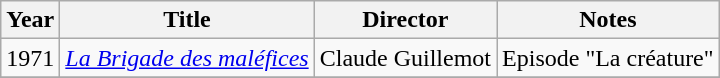<table class="wikitable">
<tr>
<th>Year</th>
<th>Title</th>
<th>Director</th>
<th>Notes</th>
</tr>
<tr>
<td>1971</td>
<td><em><a href='#'>La Brigade des maléfices</a></em></td>
<td>Claude Guillemot</td>
<td>Episode "La créature"</td>
</tr>
<tr>
</tr>
</table>
